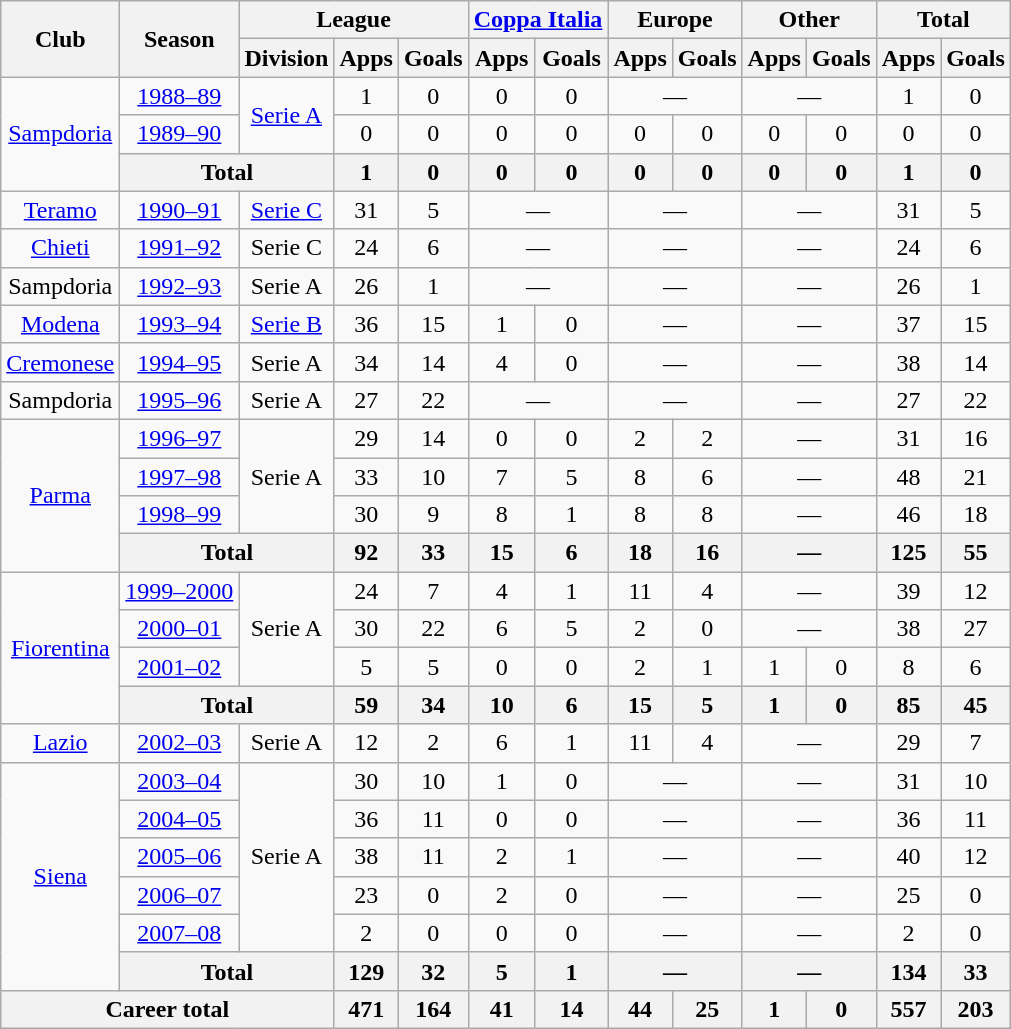<table class="wikitable" style="text-align:center">
<tr>
<th rowspan="2">Club</th>
<th rowspan="2">Season</th>
<th colspan="3">League</th>
<th colspan="2"><a href='#'>Coppa Italia</a></th>
<th colspan="2">Europe</th>
<th colspan="2">Other</th>
<th colspan="2">Total</th>
</tr>
<tr>
<th>Division</th>
<th>Apps</th>
<th>Goals</th>
<th>Apps</th>
<th>Goals</th>
<th>Apps</th>
<th>Goals</th>
<th>Apps</th>
<th>Goals</th>
<th>Apps</th>
<th>Goals</th>
</tr>
<tr>
<td rowspan="3"><a href='#'>Sampdoria</a></td>
<td><a href='#'>1988–89</a></td>
<td rowspan="2"><a href='#'>Serie A</a></td>
<td>1</td>
<td>0</td>
<td>0</td>
<td>0</td>
<td colspan="2">—</td>
<td colspan="2">—</td>
<td>1</td>
<td>0</td>
</tr>
<tr>
<td><a href='#'>1989–90</a></td>
<td>0</td>
<td>0</td>
<td>0</td>
<td>0</td>
<td>0</td>
<td>0</td>
<td>0</td>
<td>0</td>
<td>0</td>
<td>0</td>
</tr>
<tr>
<th colspan="2">Total</th>
<th>1</th>
<th>0</th>
<th>0</th>
<th>0</th>
<th>0</th>
<th>0</th>
<th>0</th>
<th>0</th>
<th>1</th>
<th>0</th>
</tr>
<tr>
<td><a href='#'>Teramo</a></td>
<td><a href='#'>1990–91</a></td>
<td><a href='#'>Serie C</a></td>
<td>31</td>
<td>5</td>
<td colspan="2">—</td>
<td colspan="2">—</td>
<td colspan="2">—</td>
<td>31</td>
<td>5</td>
</tr>
<tr>
<td><a href='#'>Chieti</a></td>
<td><a href='#'>1991–92</a></td>
<td>Serie C</td>
<td>24</td>
<td>6</td>
<td colspan="2">—</td>
<td colspan="2">—</td>
<td colspan="2">—</td>
<td>24</td>
<td>6</td>
</tr>
<tr>
<td>Sampdoria</td>
<td><a href='#'>1992–93</a></td>
<td>Serie A</td>
<td>26</td>
<td>1</td>
<td colspan="2">—</td>
<td colspan="2">—</td>
<td colspan="2">—</td>
<td>26</td>
<td>1</td>
</tr>
<tr>
<td><a href='#'>Modena</a></td>
<td><a href='#'>1993–94</a></td>
<td><a href='#'>Serie B</a></td>
<td>36</td>
<td>15</td>
<td>1</td>
<td>0</td>
<td colspan="2">—</td>
<td colspan="2">—</td>
<td>37</td>
<td>15</td>
</tr>
<tr>
<td><a href='#'>Cremonese</a></td>
<td><a href='#'>1994–95</a></td>
<td>Serie A</td>
<td>34</td>
<td>14</td>
<td>4</td>
<td>0</td>
<td colspan="2">—</td>
<td colspan="2">—</td>
<td>38</td>
<td>14</td>
</tr>
<tr>
<td>Sampdoria</td>
<td><a href='#'>1995–96</a></td>
<td>Serie A</td>
<td>27</td>
<td>22</td>
<td colspan="2">—</td>
<td colspan="2">—</td>
<td colspan="2">—</td>
<td>27</td>
<td>22</td>
</tr>
<tr>
<td rowspan="4"><a href='#'>Parma</a></td>
<td><a href='#'>1996–97</a></td>
<td rowspan="3">Serie A</td>
<td>29</td>
<td>14</td>
<td>0</td>
<td>0</td>
<td>2</td>
<td>2</td>
<td colspan="2">—</td>
<td>31</td>
<td>16</td>
</tr>
<tr>
<td><a href='#'>1997–98</a></td>
<td>33</td>
<td>10</td>
<td>7</td>
<td>5</td>
<td>8</td>
<td>6</td>
<td colspan="2">—</td>
<td>48</td>
<td>21</td>
</tr>
<tr>
<td><a href='#'>1998–99</a></td>
<td>30</td>
<td>9</td>
<td>8</td>
<td>1</td>
<td>8</td>
<td>8</td>
<td colspan="2">—</td>
<td>46</td>
<td>18</td>
</tr>
<tr>
<th colspan="2">Total</th>
<th>92</th>
<th>33</th>
<th>15</th>
<th>6</th>
<th>18</th>
<th>16</th>
<th colspan="2">—</th>
<th>125</th>
<th>55</th>
</tr>
<tr>
<td rowspan="4"><a href='#'>Fiorentina</a></td>
<td><a href='#'>1999–2000</a></td>
<td rowspan="3">Serie A</td>
<td>24</td>
<td>7</td>
<td>4</td>
<td>1</td>
<td>11</td>
<td>4</td>
<td colspan="2">—</td>
<td>39</td>
<td>12</td>
</tr>
<tr>
<td><a href='#'>2000–01</a></td>
<td>30</td>
<td>22</td>
<td>6</td>
<td>5</td>
<td>2</td>
<td>0</td>
<td colspan="2">—</td>
<td>38</td>
<td>27</td>
</tr>
<tr>
<td><a href='#'>2001–02</a></td>
<td>5</td>
<td>5</td>
<td>0</td>
<td>0</td>
<td>2</td>
<td>1</td>
<td>1</td>
<td>0</td>
<td>8</td>
<td>6</td>
</tr>
<tr>
<th colspan="2">Total</th>
<th>59</th>
<th>34</th>
<th>10</th>
<th>6</th>
<th>15</th>
<th>5</th>
<th>1</th>
<th>0</th>
<th>85</th>
<th>45</th>
</tr>
<tr>
<td><a href='#'>Lazio</a></td>
<td><a href='#'>2002–03</a></td>
<td>Serie A</td>
<td>12</td>
<td>2</td>
<td>6</td>
<td>1</td>
<td>11</td>
<td>4</td>
<td colspan="2">—</td>
<td>29</td>
<td>7</td>
</tr>
<tr>
<td rowspan="6"><a href='#'>Siena</a></td>
<td><a href='#'>2003–04</a></td>
<td rowspan="5">Serie A</td>
<td>30</td>
<td>10</td>
<td>1</td>
<td>0</td>
<td colspan="2">—</td>
<td colspan="2">—</td>
<td>31</td>
<td>10</td>
</tr>
<tr>
<td><a href='#'>2004–05</a></td>
<td>36</td>
<td>11</td>
<td>0</td>
<td>0</td>
<td colspan="2">—</td>
<td colspan="2">—</td>
<td>36</td>
<td>11</td>
</tr>
<tr>
<td><a href='#'>2005–06</a></td>
<td>38</td>
<td>11</td>
<td>2</td>
<td>1</td>
<td colspan="2">—</td>
<td colspan="2">—</td>
<td>40</td>
<td>12</td>
</tr>
<tr>
<td><a href='#'>2006–07</a></td>
<td>23</td>
<td>0</td>
<td>2</td>
<td>0</td>
<td colspan="2">—</td>
<td colspan="2">—</td>
<td>25</td>
<td>0</td>
</tr>
<tr>
<td><a href='#'>2007–08</a></td>
<td>2</td>
<td>0</td>
<td>0</td>
<td>0</td>
<td colspan="2">—</td>
<td colspan="2">—</td>
<td>2</td>
<td>0</td>
</tr>
<tr>
<th colspan="2">Total</th>
<th>129</th>
<th>32</th>
<th>5</th>
<th>1</th>
<th colspan="2">—</th>
<th colspan="2">—</th>
<th>134</th>
<th>33</th>
</tr>
<tr>
<th colspan="3">Career total</th>
<th>471</th>
<th>164</th>
<th>41</th>
<th>14</th>
<th>44</th>
<th>25</th>
<th>1</th>
<th>0</th>
<th>557</th>
<th>203</th>
</tr>
</table>
